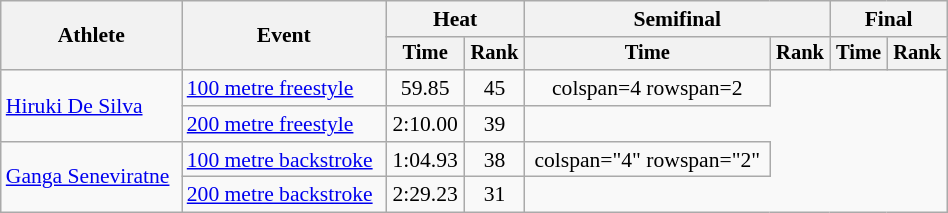<table class="wikitable" style="text-align:center; font-size:90%; width:50%;">
<tr>
<th rowspan="2">Athlete</th>
<th rowspan="2">Event</th>
<th colspan="2">Heat</th>
<th colspan="2">Semifinal</th>
<th colspan="2">Final</th>
</tr>
<tr style="font-size:95%">
<th>Time</th>
<th>Rank</th>
<th>Time</th>
<th>Rank</th>
<th>Time</th>
<th>Rank</th>
</tr>
<tr align=center>
<td align=left rowspan="2"><a href='#'>Hiruki De Silva</a></td>
<td align=left><a href='#'>100 metre freestyle</a></td>
<td>59.85</td>
<td>45</td>
<td>colspan=4 rowspan=2 </td>
</tr>
<tr align=center>
<td align=left><a href='#'>200 metre freestyle</a></td>
<td>2:10.00</td>
<td>39</td>
</tr>
<tr align=center>
<td align=left rowspan="2"><a href='#'>Ganga Seneviratne</a></td>
<td align=left><a href='#'>100 metre backstroke</a></td>
<td>1:04.93</td>
<td>38</td>
<td>colspan="4" rowspan="2" </td>
</tr>
<tr align=center>
<td align=left><a href='#'>200 metre backstroke</a></td>
<td>2:29.23</td>
<td>31</td>
</tr>
</table>
